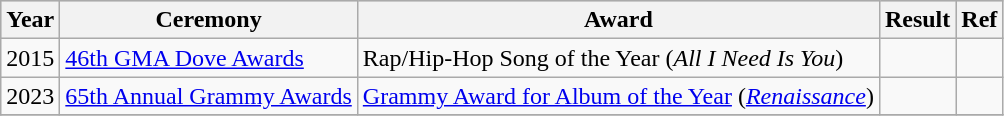<table class="wikitable">
<tr style="background:#ccc; text-align:center;">
<th scope="col">Year</th>
<th scope="col">Ceremony</th>
<th scope="col">Award</th>
<th scope="col">Result</th>
<th>Ref</th>
</tr>
<tr>
<td>2015</td>
<td><a href='#'>46th GMA Dove Awards</a></td>
<td>Rap/Hip-Hop Song of the Year (<em>All I Need Is You</em>)</td>
<td></td>
<td style="text-align:center;"></td>
</tr>
<tr>
<td>2023</td>
<td><a href='#'>65th Annual Grammy Awards</a></td>
<td><a href='#'>Grammy Award for Album of the Year</a> (<em><a href='#'>Renaissance</a></em>)</td>
<td></td>
<td style="text-align:center;"></td>
</tr>
<tr>
</tr>
</table>
